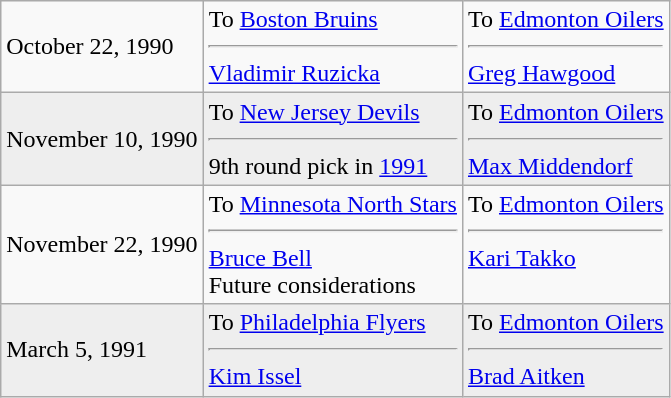<table class="wikitable">
<tr>
<td>October 22, 1990</td>
<td valign="top">To <a href='#'>Boston Bruins</a><hr><a href='#'>Vladimir Ruzicka</a></td>
<td valign="top">To <a href='#'>Edmonton Oilers</a><hr><a href='#'>Greg Hawgood</a></td>
</tr>
<tr style="background:#eee;">
<td>November 10, 1990</td>
<td valign="top">To <a href='#'>New Jersey Devils</a><hr>9th round pick in <a href='#'>1991</a></td>
<td valign="top">To <a href='#'>Edmonton Oilers</a><hr><a href='#'>Max Middendorf</a></td>
</tr>
<tr>
<td>November 22, 1990</td>
<td valign="top">To <a href='#'>Minnesota North Stars</a><hr><a href='#'>Bruce Bell</a><br>Future considerations</td>
<td valign="top">To <a href='#'>Edmonton Oilers</a><hr><a href='#'>Kari Takko</a></td>
</tr>
<tr style="background:#eee;">
<td>March 5, 1991</td>
<td valign="top">To <a href='#'>Philadelphia Flyers</a><hr><a href='#'>Kim Issel</a></td>
<td valign="top">To <a href='#'>Edmonton Oilers</a><hr><a href='#'>Brad Aitken</a></td>
</tr>
</table>
